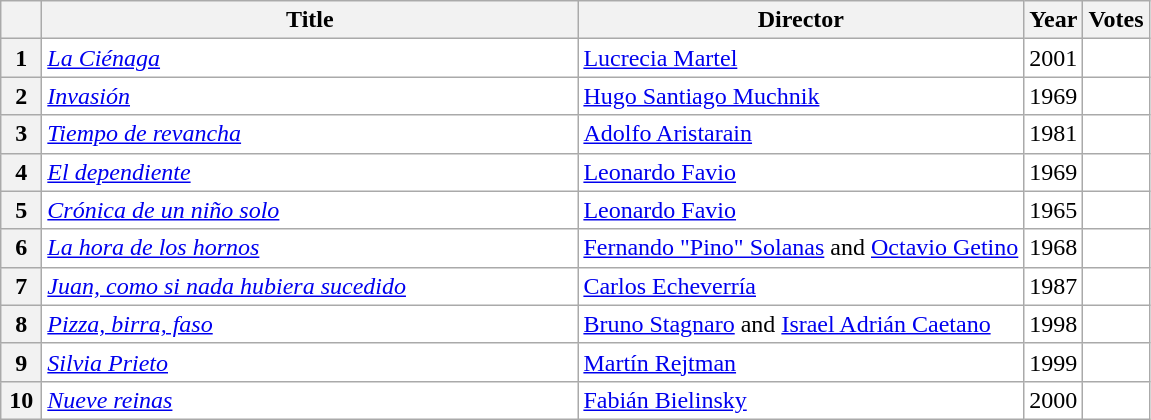<table class="sortable wikitable" style="background:#ffffff" align="top">
<tr>
<th width="20 px"></th>
<th width="350 px">Title</th>
<th>Director</th>
<th>Year</th>
<th>Votes</th>
</tr>
<tr>
<th>1</th>
<td><em><a href='#'>La Ciénaga</a></em></td>
<td><a href='#'>Lucrecia Martel</a></td>
<td>2001</td>
<td></td>
</tr>
<tr>
<th>2</th>
<td><em><a href='#'>Invasión</a></em></td>
<td><a href='#'>Hugo Santiago Muchnik</a></td>
<td>1969</td>
<td></td>
</tr>
<tr>
<th>3</th>
<td><em><a href='#'>Tiempo de revancha</a></em></td>
<td><a href='#'>Adolfo Aristarain</a></td>
<td>1981</td>
<td></td>
</tr>
<tr>
<th>4</th>
<td><em><a href='#'>El dependiente</a></em></td>
<td><a href='#'>Leonardo Favio</a></td>
<td>1969</td>
<td></td>
</tr>
<tr>
<th>5</th>
<td><em><a href='#'>Crónica de un niño solo</a></em></td>
<td><a href='#'>Leonardo Favio</a></td>
<td>1965</td>
<td></td>
</tr>
<tr>
<th>6</th>
<td><em><a href='#'>La hora de los hornos</a></em></td>
<td><a href='#'>Fernando "Pino" Solanas</a> and <a href='#'>Octavio Getino</a></td>
<td>1968</td>
<td></td>
</tr>
<tr>
<th>7</th>
<td><em><a href='#'>Juan, como si nada hubiera sucedido</a></em></td>
<td><a href='#'>Carlos Echeverría</a></td>
<td>1987</td>
<td></td>
</tr>
<tr>
<th>8</th>
<td><em><a href='#'>Pizza, birra, faso</a></em></td>
<td><a href='#'>Bruno Stagnaro</a> and <a href='#'>Israel Adrián Caetano</a></td>
<td>1998</td>
<td></td>
</tr>
<tr>
<th>9</th>
<td><em><a href='#'>Silvia Prieto</a></em></td>
<td><a href='#'>Martín Rejtman</a></td>
<td>1999</td>
<td></td>
</tr>
<tr>
<th>10</th>
<td><em><a href='#'>Nueve reinas</a></em></td>
<td><a href='#'>Fabián Bielinsky</a></td>
<td>2000</td>
<td></td>
</tr>
</table>
